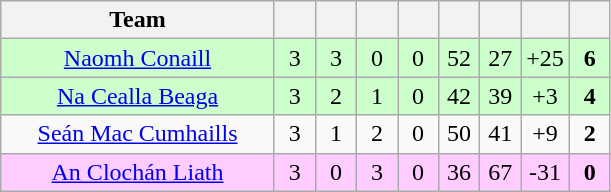<table class="wikitable" style="text-align:center">
<tr>
<th style="width:175px;">Team</th>
<th width="20"></th>
<th width="20"></th>
<th width="20"></th>
<th width="20"></th>
<th width="20"></th>
<th width="20"></th>
<th width="20"></th>
<th width="20"></th>
</tr>
<tr style="background:#cfc;">
<td><a href='#'>Naomh Conaill</a></td>
<td>3</td>
<td>3</td>
<td>0</td>
<td>0</td>
<td>52</td>
<td>27</td>
<td>+25</td>
<td><strong>6</strong></td>
</tr>
<tr style="background:#cfc;">
<td><a href='#'>Na Cealla Beaga</a></td>
<td>3</td>
<td>2</td>
<td>1</td>
<td>0</td>
<td>42</td>
<td>39</td>
<td>+3</td>
<td><strong>4</strong></td>
</tr>
<tr>
<td><a href='#'>Seán Mac Cumhaills</a></td>
<td>3</td>
<td>1</td>
<td>2</td>
<td>0</td>
<td>50</td>
<td>41</td>
<td>+9</td>
<td><strong>2</strong></td>
</tr>
<tr style="background:#fcf;">
<td><a href='#'>An Clochán Liath</a></td>
<td>3</td>
<td>0</td>
<td>3</td>
<td>0</td>
<td>36</td>
<td>67</td>
<td>-31</td>
<td><strong>0</strong></td>
</tr>
</table>
